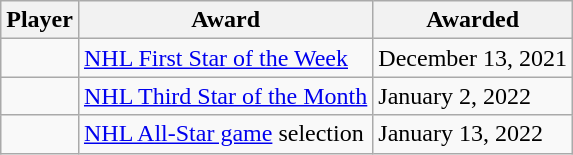<table class="wikitable sortable">
<tr>
<th>Player</th>
<th>Award</th>
<th data-sort-type="date">Awarded</th>
</tr>
<tr>
<td></td>
<td><a href='#'>NHL First Star of the Week</a></td>
<td>December 13, 2021</td>
</tr>
<tr>
<td></td>
<td><a href='#'>NHL Third Star of the Month</a></td>
<td>January 2, 2022</td>
</tr>
<tr>
<td></td>
<td><a href='#'>NHL All-Star game</a> selection</td>
<td>January 13, 2022</td>
</tr>
</table>
